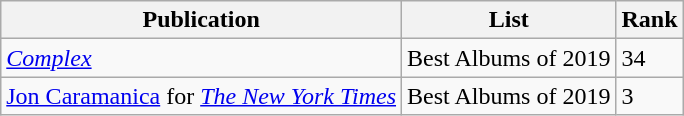<table class="wikitable sortable">
<tr>
<th>Publication</th>
<th>List</th>
<th>Rank</th>
</tr>
<tr>
<td><em><a href='#'>Complex</a></em></td>
<td>Best Albums of 2019</td>
<td>34</td>
</tr>
<tr>
<td><a href='#'>Jon Caramanica</a> for <em><a href='#'>The New York Times</a></em></td>
<td>Best Albums of 2019</td>
<td>3</td>
</tr>
</table>
